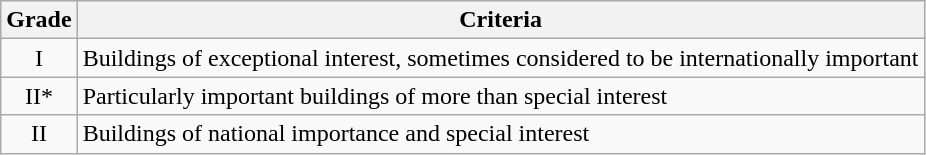<table class="wikitable">
<tr>
<th>Grade</th>
<th>Criteria</th>
</tr>
<tr>
<td align="center" >I</td>
<td>Buildings of exceptional interest, sometimes considered to be internationally important</td>
</tr>
<tr>
<td align="center" >II*</td>
<td>Particularly important buildings of more than special interest</td>
</tr>
<tr>
<td align="center" >II</td>
<td>Buildings of national importance and special interest</td>
</tr>
</table>
